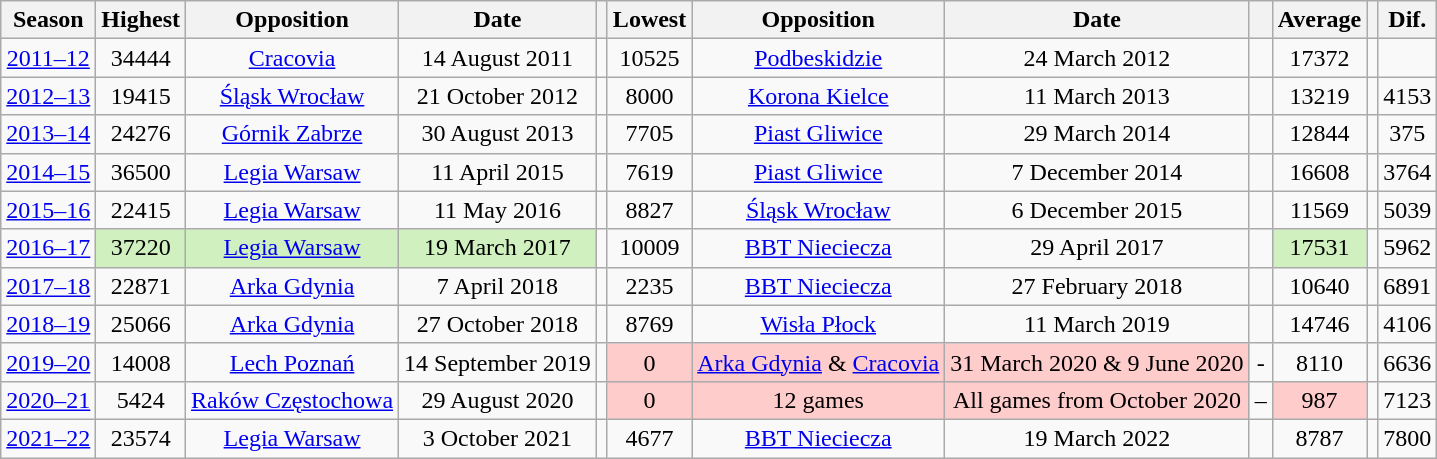<table class="wikitable" style="text-align: center">
<tr>
<th>Season</th>
<th>Highest</th>
<th>Opposition</th>
<th>Date</th>
<th></th>
<th>Lowest</th>
<th>Opposition</th>
<th>Date</th>
<th></th>
<th>Average</th>
<th></th>
<th>Dif.</th>
</tr>
<tr>
<td><a href='#'>2011–12</a></td>
<td>34444</td>
<td><a href='#'>Cracovia</a></td>
<td>14 August 2011</td>
<td></td>
<td>10525</td>
<td><a href='#'>Podbeskidzie</a></td>
<td>24 March 2012</td>
<td></td>
<td>17372</td>
<td></td>
<td></td>
</tr>
<tr>
<td><a href='#'>2012–13</a></td>
<td>19415</td>
<td><a href='#'>Śląsk Wrocław</a></td>
<td>21 October 2012</td>
<td></td>
<td>8000</td>
<td><a href='#'>Korona Kielce</a></td>
<td>11 March 2013</td>
<td></td>
<td>13219</td>
<td></td>
<td>4153</td>
</tr>
<tr>
<td><a href='#'>2013–14</a></td>
<td>24276</td>
<td><a href='#'>Górnik Zabrze</a></td>
<td>30 August 2013</td>
<td></td>
<td>7705</td>
<td><a href='#'>Piast Gliwice</a></td>
<td>29 March 2014</td>
<td></td>
<td>12844</td>
<td></td>
<td>375</td>
</tr>
<tr>
<td><a href='#'>2014–15</a></td>
<td>36500</td>
<td><a href='#'>Legia Warsaw</a></td>
<td>11 April 2015</td>
<td></td>
<td>7619</td>
<td><a href='#'>Piast Gliwice</a></td>
<td>7 December 2014</td>
<td></td>
<td>16608</td>
<td></td>
<td>3764</td>
</tr>
<tr>
<td><a href='#'>2015–16</a></td>
<td>22415</td>
<td><a href='#'>Legia Warsaw</a></td>
<td>11 May 2016</td>
<td></td>
<td>8827</td>
<td><a href='#'>Śląsk Wrocław</a></td>
<td>6 December 2015</td>
<td></td>
<td>11569</td>
<td></td>
<td>5039</td>
</tr>
<tr>
<td><a href='#'>2016–17</a></td>
<td bgcolor="#D0F0C0">37220</td>
<td bgcolor="#D0F0C0"><a href='#'>Legia Warsaw</a></td>
<td bgcolor="#D0F0C0">19 March 2017</td>
<td></td>
<td>10009</td>
<td><a href='#'>BBT Nieciecza</a></td>
<td>29 April 2017</td>
<td></td>
<td bgcolor="#D0F0C0">17531</td>
<td></td>
<td>5962</td>
</tr>
<tr>
<td><a href='#'>2017–18</a></td>
<td>22871</td>
<td><a href='#'>Arka Gdynia</a></td>
<td>7 April 2018</td>
<td></td>
<td>2235</td>
<td><a href='#'>BBT Nieciecza</a></td>
<td>27 February 2018</td>
<td></td>
<td>10640</td>
<td></td>
<td>6891</td>
</tr>
<tr>
<td><a href='#'>2018–19</a></td>
<td>25066</td>
<td><a href='#'>Arka Gdynia</a></td>
<td>27 October 2018</td>
<td></td>
<td>8769</td>
<td><a href='#'>Wisła Płock</a></td>
<td>11 March 2019</td>
<td></td>
<td>14746</td>
<td></td>
<td>4106</td>
</tr>
<tr>
<td><a href='#'>2019–20</a> </td>
<td>14008</td>
<td><a href='#'>Lech Poznań</a></td>
<td>14 September 2019</td>
<td></td>
<td bgcolor="#FFCCCC">0 </td>
<td bgcolor="#FFCCCC"><a href='#'>Arka Gdynia</a> & <a href='#'>Cracovia</a></td>
<td bgcolor="#FFCCCC">31 March 2020 & 9 June 2020</td>
<td>-</td>
<td>8110</td>
<td></td>
<td>6636</td>
</tr>
<tr>
<td><a href='#'>2020–21</a> </td>
<td>5424</td>
<td><a href='#'>Raków Częstochowa</a></td>
<td>29 August 2020</td>
<td></td>
<td bgcolor="#FFCCCC">0</td>
<td bgcolor="#FFCCCC">12 games</td>
<td bgcolor="#FFCCCC">All games from October 2020</td>
<td>–</td>
<td bgcolor="#FFCCCC">987</td>
<td></td>
<td>7123</td>
</tr>
<tr>
<td><a href='#'>2021–22</a></td>
<td>23574</td>
<td><a href='#'>Legia Warsaw</a></td>
<td>3 October 2021</td>
<td></td>
<td>4677</td>
<td><a href='#'>BBT Nieciecza</a></td>
<td>19 March 2022</td>
<td></td>
<td>8787</td>
<td></td>
<td>7800</td>
</tr>
</table>
